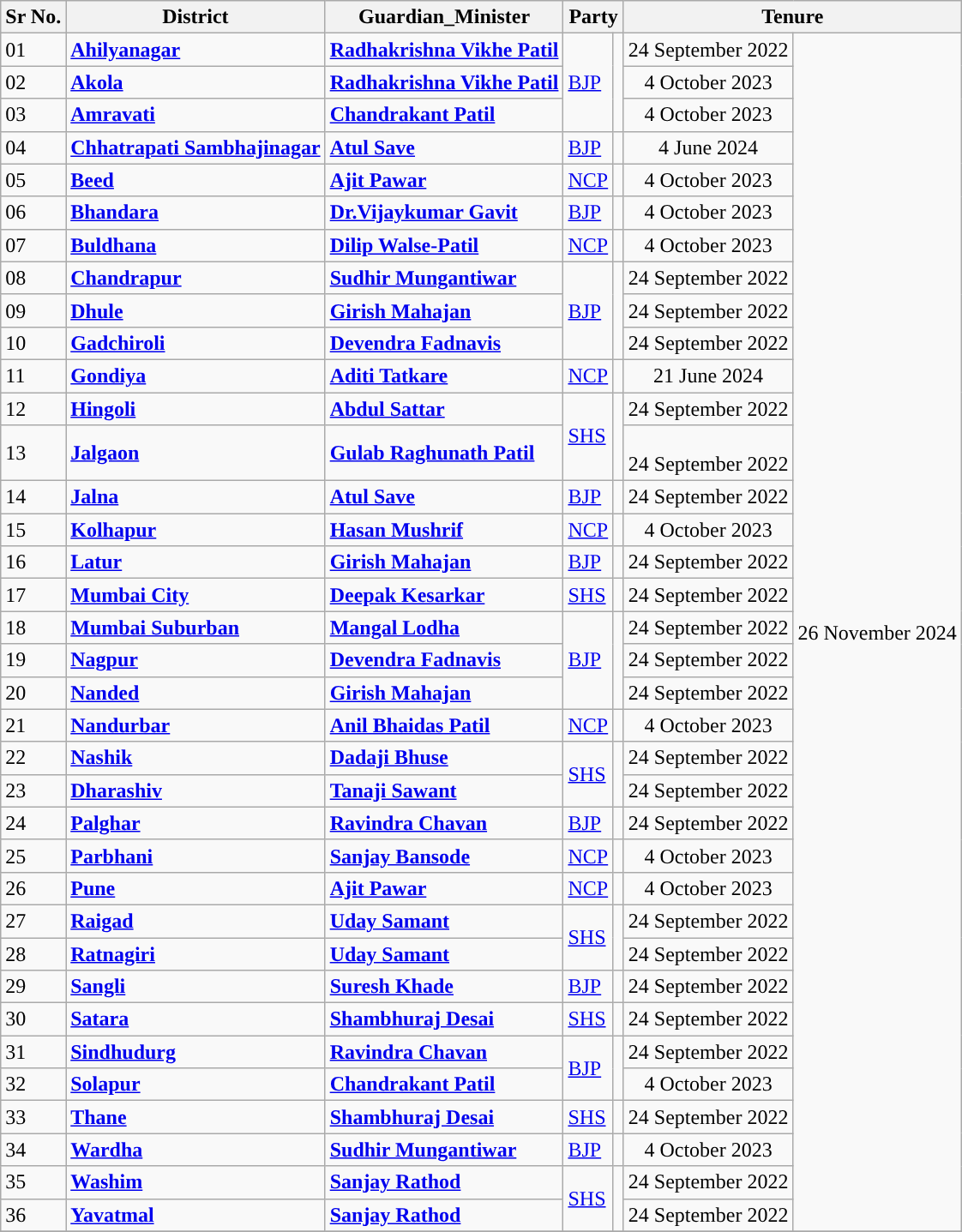<table class="wikitable">
<tr>
<th>Sr No.</th>
<th>District</th>
<th>Guardian_Minister</th>
<th colspan="2" scope="col">Party</th>
<th colspan="2" scope="col">Tenure</th>
</tr>
<tr>
<td>01</td>
<td><strong><a href='#'>Ahilyanagar</a></strong></td>
<td><strong><a href='#'>Radhakrishna Vikhe Patil</a></strong></td>
<td rowspan=3><a href='#'>BJP</a></td>
<td rowspan=3 style="width:1px; background-color: "></td>
<td style="text-align:center;">24 September 2022</td>
<td rowspan="36" style="text-align:center;">26 November 2024</td>
</tr>
<tr>
<td>02</td>
<td><strong><a href='#'>Akola</a></strong></td>
<td><strong><a href='#'>Radhakrishna Vikhe Patil</a></strong></td>
<td style="text-align:center;">4 October 2023</td>
</tr>
<tr>
<td>03</td>
<td><strong><a href='#'>Amravati</a></strong></td>
<td><strong><a href='#'>Chandrakant Patil</a></strong></td>
<td style="text-align:center;">4 October 2023</td>
</tr>
<tr>
<td>04</td>
<td><strong><a href='#'>Chhatrapati Sambhajinagar</a></strong></td>
<td><strong><a href='#'>Atul Save</a></strong><br></td>
<td><a href='#'>BJP</a></td>
<td style="width:1px; background-color: "></td>
<td style="text-align:center;">4 June 2024</td>
</tr>
<tr>
<td>05</td>
<td><strong><a href='#'>Beed</a></strong></td>
<td><strong><a href='#'>Ajit Pawar</a></strong></td>
<td><a href='#'>NCP</a></td>
<td style="width:1px; background-color: "></td>
<td style="text-align:center;">4 October 2023</td>
</tr>
<tr>
<td>06</td>
<td><strong><a href='#'>Bhandara</a></strong></td>
<td><strong><a href='#'>Dr.Vijaykumar Gavit</a></strong></td>
<td><a href='#'>BJP</a></td>
<td style="width:1px; background-color: "></td>
<td style="text-align:center;">4 October 2023</td>
</tr>
<tr>
<td>07</td>
<td><strong><a href='#'>Buldhana</a></strong></td>
<td><strong><a href='#'>Dilip Walse-Patil</a></strong></td>
<td><a href='#'>NCP</a></td>
<td style="width:1px; background-color: "></td>
<td style="text-align:center;">4 October 2023</td>
</tr>
<tr>
<td>08</td>
<td><strong><a href='#'>Chandrapur</a></strong></td>
<td><strong><a href='#'>Sudhir Mungantiwar</a></strong></td>
<td rowspan=3><a href='#'>BJP</a></td>
<td rowspan=3 style="width:1px; background-color: "></td>
<td style="text-align:center;">24 September 2022</td>
</tr>
<tr>
<td>09</td>
<td><strong><a href='#'>Dhule</a></strong></td>
<td><strong><a href='#'>Girish Mahajan</a></strong></td>
<td style="text-align:center;">24 September 2022</td>
</tr>
<tr>
<td>10</td>
<td><strong><a href='#'>Gadchiroli</a></strong></td>
<td><strong><a href='#'>Devendra Fadnavis</a></strong><br></td>
<td style="text-align:center;">24 September 2022</td>
</tr>
<tr>
<td>11</td>
<td><strong><a href='#'>Gondiya</a></strong></td>
<td><strong><a href='#'>Aditi Tatkare</a></strong></td>
<td><a href='#'>NCP</a></td>
<td style="width:1px; background-color: "></td>
<td style="text-align:center;">21 June 2024</td>
</tr>
<tr>
<td>12</td>
<td><strong><a href='#'>Hingoli</a></strong></td>
<td><strong><a href='#'>Abdul Sattar</a></strong></td>
<td rowspan=2><a href='#'>SHS</a></td>
<td rowspan=2 style="width:1px; background-color: "></td>
<td style="text-align:center;">24 September 2022</td>
</tr>
<tr>
<td>13</td>
<td><strong><a href='#'>Jalgaon</a></strong></td>
<td><strong><a href='#'>Gulab Raghunath Patil</a></strong></td>
<td style="text-align:center;"><br>24 September 2022</td>
</tr>
<tr>
<td>14</td>
<td><strong><a href='#'>Jalna</a></strong></td>
<td><strong><a href='#'>Atul Save</a></strong></td>
<td><a href='#'>BJP</a></td>
<td style="width:1px; background-color: "></td>
<td style="text-align:center;">24 September 2022</td>
</tr>
<tr>
<td>15</td>
<td><strong><a href='#'>Kolhapur</a></strong></td>
<td><strong><a href='#'>Hasan Mushrif</a></strong></td>
<td><a href='#'>NCP</a></td>
<td style="width:1px; background-color: "></td>
<td style="text-align:center;">4 October 2023</td>
</tr>
<tr>
<td>16</td>
<td><strong><a href='#'>Latur</a></strong></td>
<td><strong><a href='#'>Girish Mahajan</a></strong></td>
<td><a href='#'>BJP</a></td>
<td style="width:1px; background-color: "></td>
<td style="text-align:center;">24 September 2022</td>
</tr>
<tr>
<td>17</td>
<td><strong><a href='#'>Mumbai City</a></strong></td>
<td><strong><a href='#'>Deepak Kesarkar</a></strong></td>
<td><a href='#'>SHS</a></td>
<td style="width:1px; background-color: "></td>
<td style="text-align:center;">24 September 2022</td>
</tr>
<tr>
<td>18</td>
<td><strong><a href='#'>Mumbai Suburban</a></strong></td>
<td><strong><a href='#'>Mangal Lodha</a></strong></td>
<td rowspan=3><a href='#'>BJP</a></td>
<td rowspan=3 style="width:1px; background-color: "></td>
<td style="text-align:center;">24 September 2022</td>
</tr>
<tr>
<td>19</td>
<td><strong><a href='#'>Nagpur</a></strong></td>
<td><strong><a href='#'>Devendra Fadnavis</a></strong><br></td>
<td style="text-align:center;">24 September 2022</td>
</tr>
<tr>
<td>20</td>
<td><strong><a href='#'>Nanded</a></strong></td>
<td><strong><a href='#'>Girish Mahajan</a></strong></td>
<td style="text-align:center;">24 September 2022</td>
</tr>
<tr>
<td>21</td>
<td><strong><a href='#'>Nandurbar</a></strong></td>
<td><strong><a href='#'>Anil Bhaidas Patil</a></strong></td>
<td><a href='#'>NCP</a></td>
<td style="width:1px; background-color: "></td>
<td style="text-align:center;">4 October 2023</td>
</tr>
<tr>
<td>22</td>
<td><strong><a href='#'>Nashik</a></strong></td>
<td><strong><a href='#'>Dadaji Bhuse</a></strong></td>
<td rowspan= 2><a href='#'>SHS</a></td>
<td rowspan=2 style="width:1px; background-color: "></td>
<td style="text-align:center;">24 September 2022</td>
</tr>
<tr>
<td>23</td>
<td><strong><a href='#'>Dharashiv</a></strong></td>
<td><strong><a href='#'>Tanaji Sawant</a></strong></td>
<td style="text-align:center;">24 September 2022</td>
</tr>
<tr>
<td>24</td>
<td><strong><a href='#'>Palghar</a></strong></td>
<td><strong><a href='#'>Ravindra Chavan</a></strong></td>
<td><a href='#'>BJP</a></td>
<td style="width:1px; background-color: "></td>
<td style="text-align:center;">24 September 2022</td>
</tr>
<tr>
<td>25</td>
<td><strong><a href='#'>Parbhani</a></strong></td>
<td><strong><a href='#'>Sanjay Bansode</a></strong></td>
<td><a href='#'>NCP</a></td>
<td style="width:1px; background-color: "></td>
<td style="text-align:center;">4 October 2023</td>
</tr>
<tr>
<td>26</td>
<td><strong><a href='#'>Pune</a></strong></td>
<td><strong><a href='#'>Ajit Pawar</a></strong><br></td>
<td><a href='#'>NCP</a></td>
<td style="width:1px; background-color: "></td>
<td style="text-align:center;">4 October 2023</td>
</tr>
<tr>
<td>27</td>
<td><strong><a href='#'>Raigad</a></strong></td>
<td><strong><a href='#'>Uday Samant</a></strong></td>
<td rowspan=2><a href='#'>SHS</a></td>
<td rowspan=2 style="width:1px; background-color: "></td>
<td style="text-align:center;">24 September 2022</td>
</tr>
<tr>
<td>28</td>
<td><strong><a href='#'>Ratnagiri</a></strong></td>
<td><strong><a href='#'>Uday Samant</a></strong></td>
<td style="text-align:center;">24 September 2022</td>
</tr>
<tr>
<td>29</td>
<td><strong><a href='#'>Sangli</a></strong></td>
<td><strong><a href='#'>Suresh Khade</a></strong></td>
<td><a href='#'>BJP</a></td>
<td style="width:1px; background-color: "></td>
<td style="text-align:center;">24 September 2022</td>
</tr>
<tr>
<td>30</td>
<td><strong><a href='#'>Satara</a></strong></td>
<td><strong><a href='#'>Shambhuraj Desai</a></strong></td>
<td><a href='#'>SHS</a></td>
<td style="width:1px; background-color: "></td>
<td style="text-align:center;">24 September 2022</td>
</tr>
<tr>
<td>31</td>
<td><strong><a href='#'>Sindhudurg</a></strong></td>
<td><strong><a href='#'>Ravindra Chavan</a></strong></td>
<td rowspan=2><a href='#'>BJP</a></td>
<td rowspan=2 style="width:1px; background-color: "></td>
<td style="text-align:center;">24 September 2022</td>
</tr>
<tr>
<td>32</td>
<td><strong><a href='#'>Solapur</a></strong></td>
<td><strong><a href='#'>Chandrakant Patil</a></strong></td>
<td style="text-align:center;">4 October 2023</td>
</tr>
<tr>
<td>33</td>
<td><strong><a href='#'>Thane</a></strong></td>
<td><strong><a href='#'>Shambhuraj Desai</a></strong></td>
<td><a href='#'>SHS</a></td>
<td style="width:1px; background-color: "></td>
<td style="text-align:center;">24 September 2022</td>
</tr>
<tr>
<td>34</td>
<td><strong><a href='#'>Wardha</a></strong></td>
<td><strong><a href='#'>Sudhir Mungantiwar</a></strong></td>
<td><a href='#'>BJP</a></td>
<td style="width:1px; background-color: "></td>
<td style="text-align:center;">4 October 2023</td>
</tr>
<tr>
<td>35</td>
<td><strong><a href='#'>Washim</a></strong></td>
<td><strong><a href='#'>Sanjay Rathod</a></strong></td>
<td rowspan=2><a href='#'>SHS</a></td>
<td rowspan=2 style="width:1px; background-color: "></td>
<td style="text-align:center;">24 September 2022</td>
</tr>
<tr>
<td>36</td>
<td><strong><a href='#'>Yavatmal</a></strong></td>
<td><strong><a href='#'>Sanjay Rathod</a></strong></td>
<td style="text-align:center;">24 September 2022</td>
</tr>
<tr>
</tr>
</table>
